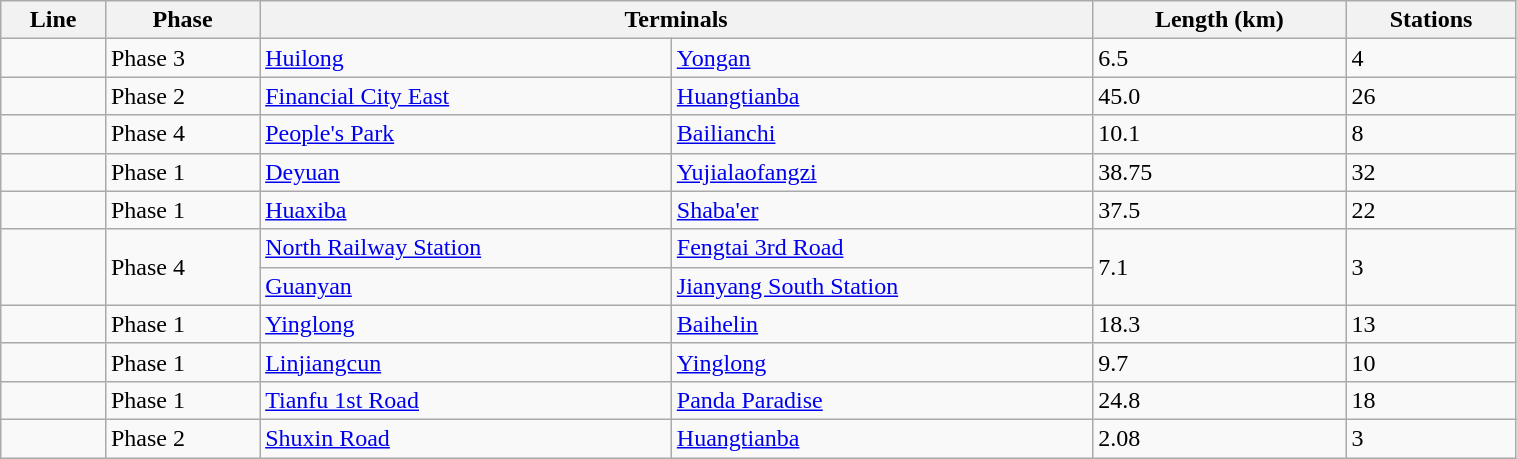<table class="wikitable" style="width: 80%;">
<tr>
<th>Line</th>
<th>Phase</th>
<th colspan="2">Terminals</th>
<th>Length (km)</th>
<th>Stations</th>
</tr>
<tr>
<td></td>
<td>Phase 3</td>
<td><a href='#'>Huilong</a></td>
<td><a href='#'>Yongan</a></td>
<td>6.5</td>
<td>4</td>
</tr>
<tr>
<td></td>
<td>Phase 2</td>
<td><a href='#'>Financial City East</a></td>
<td><a href='#'>Huangtianba</a></td>
<td>45.0</td>
<td>26</td>
</tr>
<tr>
<td></td>
<td>Phase 4</td>
<td><a href='#'>People's Park</a></td>
<td><a href='#'>Bailianchi</a></td>
<td>10.1</td>
<td>8</td>
</tr>
<tr>
<td></td>
<td>Phase 1</td>
<td><a href='#'>Deyuan</a></td>
<td><a href='#'>Yujialaofangzi</a></td>
<td>38.75</td>
<td>32</td>
</tr>
<tr>
<td></td>
<td>Phase 1</td>
<td><a href='#'>Huaxiba</a></td>
<td><a href='#'>Shaba'er</a></td>
<td>37.5</td>
<td>22</td>
</tr>
<tr>
<td rowspan="2"></td>
<td rowspan="2">Phase 4</td>
<td><a href='#'>North Railway Station</a></td>
<td><a href='#'>Fengtai 3rd Road</a></td>
<td rowspan="2">7.1</td>
<td rowspan="2">3</td>
</tr>
<tr>
<td><a href='#'>Guanyan</a></td>
<td><a href='#'>Jianyang South Station</a></td>
</tr>
<tr>
<td></td>
<td>Phase 1</td>
<td><a href='#'>Yinglong</a></td>
<td><a href='#'>Baihelin</a></td>
<td>18.3</td>
<td>13</td>
</tr>
<tr>
<td></td>
<td>Phase 1</td>
<td><a href='#'>Linjiangcun</a></td>
<td><a href='#'>Yinglong</a></td>
<td>9.7</td>
<td>10</td>
</tr>
<tr>
<td></td>
<td>Phase 1</td>
<td><a href='#'>Tianfu 1st Road</a></td>
<td><a href='#'>Panda Paradise</a></td>
<td>24.8</td>
<td>18</td>
</tr>
<tr>
<td></td>
<td>Phase 2</td>
<td><a href='#'>Shuxin Road</a></td>
<td><a href='#'>Huangtianba</a></td>
<td>2.08</td>
<td>3</td>
</tr>
</table>
